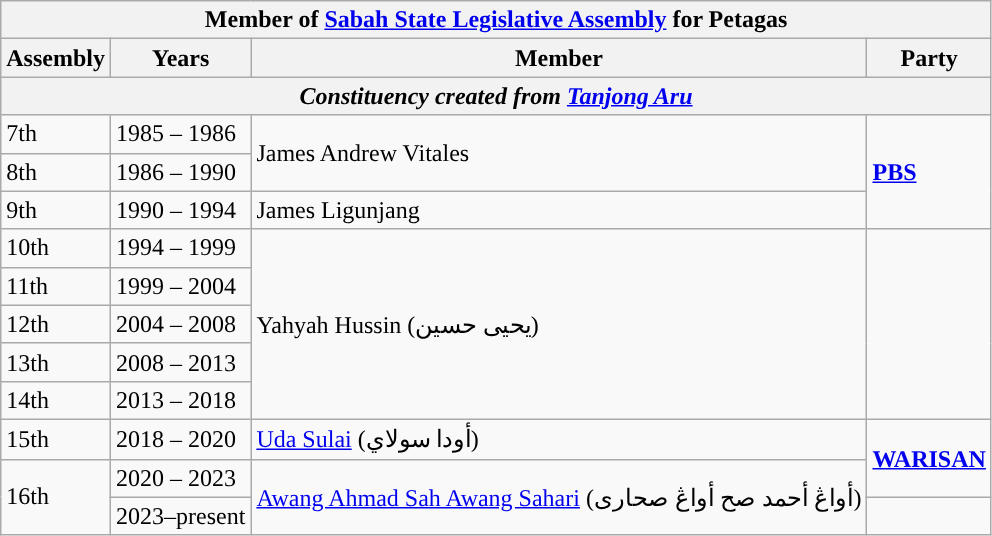<table class="wikitable">
<tr>
<th colspan="4">Member of <a href='#'>Sabah State Legislative Assembly</a> for Petagas</th>
</tr>
<tr>
<th>Assembly</th>
<th>Years</th>
<th>Member</th>
<th>Party</th>
</tr>
<tr>
<th colspan="4" align="center"><em>Constituency created from <a href='#'>Tanjong Aru</a></em></th>
</tr>
<tr>
<td>7th</td>
<td>1985 – 1986</td>
<td rowspan="2">James Andrew Vitales</td>
<td rowspan="3"><strong><a href='#'>PBS</a></strong></td>
</tr>
<tr>
<td>8th</td>
<td>1986 – 1990</td>
</tr>
<tr>
<td>9th</td>
<td>1990 – 1994</td>
<td>James Ligunjang</td>
</tr>
<tr>
<td>10th</td>
<td>1994 – 1999</td>
<td rowspan="5">Yahyah Hussin (يحيى حسين)</td>
<td rowspan="5"></td>
</tr>
<tr>
<td>11th</td>
<td>1999 – 2004</td>
</tr>
<tr>
<td>12th</td>
<td>2004 – 2008</td>
</tr>
<tr>
<td>13th</td>
<td>2008 – 2013</td>
</tr>
<tr>
<td>14th</td>
<td>2013 – 2018</td>
</tr>
<tr>
<td>15th</td>
<td>2018 – 2020</td>
<td><a href='#'>Uda Sulai</a> (أودا سولاي)</td>
<td rowspan="2"><strong><a href='#'>WARISAN</a></strong></td>
</tr>
<tr>
<td rowspan="2">16th</td>
<td>2020 – 2023</td>
<td rowspan="2"><a href='#'>Awang Ahmad Sah Awang Sahari</a> (أواڠ أحمد صح أواڠ صحارى)</td>
</tr>
<tr>
<td>2023–present</td>
<td></td>
</tr>
</table>
